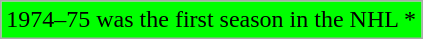<table class="wikitable">
<tr>
<td style="background-color:#00FF00;">1974–75 was the first season in the NHL *</td>
</tr>
</table>
